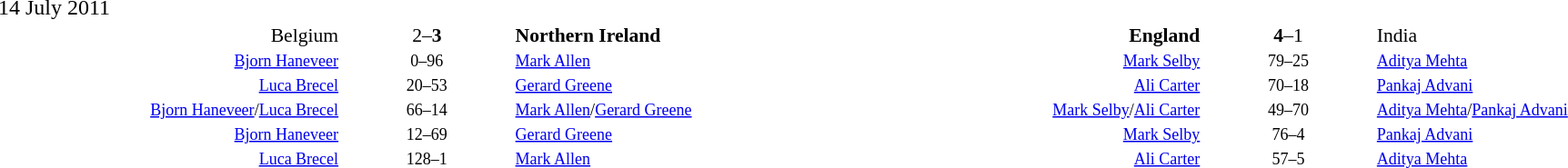<table width="100%" cellspacing="1">
<tr>
<th width=20%></th>
<th width=10%></th>
<th width=20%></th>
<th width=20%></th>
<th width=10%></th>
<th width=20%></th>
</tr>
<tr>
<td>14 July 2011</td>
</tr>
<tr style=font-size:90%>
<td align=right>Belgium </td>
<td align=center>2–<strong>3</strong></td>
<td><strong> Northern Ireland</strong></td>
<td align=right><strong>England </strong></td>
<td align=center><strong>4</strong>–1</td>
<td> India</td>
</tr>
<tr style=font-size:75%>
<td align=right><a href='#'>Bjorn Haneveer</a></td>
<td align=center>0–96</td>
<td><a href='#'>Mark Allen</a></td>
<td align=right><a href='#'>Mark Selby</a></td>
<td align=center>79–25</td>
<td><a href='#'>Aditya Mehta</a></td>
</tr>
<tr style=font-size:75%>
<td align=right><a href='#'>Luca Brecel</a></td>
<td align=center>20–53</td>
<td><a href='#'>Gerard Greene</a></td>
<td align=right><a href='#'>Ali Carter</a></td>
<td align=center>70–18</td>
<td><a href='#'>Pankaj Advani</a></td>
</tr>
<tr style=font-size:75%>
<td align=right><a href='#'>Bjorn Haneveer</a>/<a href='#'>Luca Brecel</a></td>
<td align=center>66–14</td>
<td><a href='#'>Mark Allen</a>/<a href='#'>Gerard Greene</a></td>
<td align=right><a href='#'>Mark Selby</a>/<a href='#'>Ali Carter</a></td>
<td align=center>49–70</td>
<td><a href='#'>Aditya Mehta</a>/<a href='#'>Pankaj Advani</a></td>
</tr>
<tr style=font-size:75%>
<td align=right><a href='#'>Bjorn Haneveer</a></td>
<td align=center>12–69</td>
<td><a href='#'>Gerard Greene</a></td>
<td align=right><a href='#'>Mark Selby</a></td>
<td align=center>76–4</td>
<td><a href='#'>Pankaj Advani</a></td>
</tr>
<tr style=font-size:75%>
<td align=right><a href='#'>Luca Brecel</a></td>
<td align=center>128–1</td>
<td><a href='#'>Mark Allen</a></td>
<td align=right><a href='#'>Ali Carter</a></td>
<td align=center>57–5</td>
<td><a href='#'>Aditya Mehta</a></td>
</tr>
</table>
